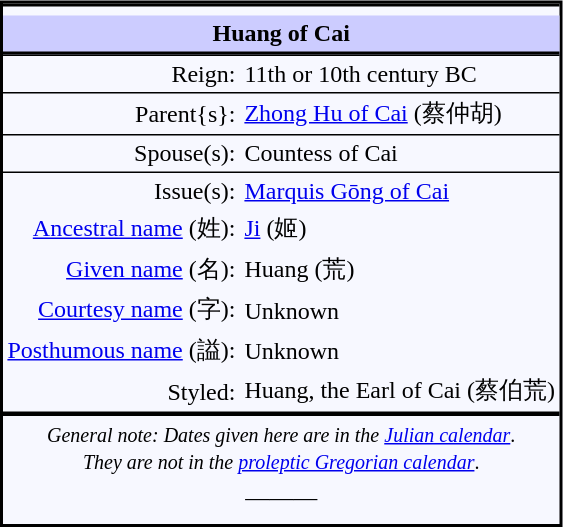<table cellpadding=3px cellspacing=0px bgcolor=#f7f8ff style="float:right; border:2px solid; margin:5px">
<tr>
<td colspan=2 align=center style="border-top:2px solid"></td>
</tr>
<tr>
<th align=center style="background:#ccf; border-bottom:2px solid" colspan=2>Huang of Cai</th>
</tr>
<tr>
<td align=right style="border-top:1px solid">Reign:</td>
<td style="border-top:1px solid">11th or 10th century BC</td>
</tr>
<tr>
<td align=right style="border-top:1px solid">Parent{s}:</td>
<td style="border-top:1px solid"><a href='#'>Zhong Hu of Cai</a> (蔡仲胡)</td>
</tr>
<tr>
<td align=right style="border-top:1px solid">Spouse(s):</td>
<td style="border-top:1px solid">Countess of Cai</td>
</tr>
<tr>
<td align=right style="border-top:1px solid">Issue(s):</td>
<td style="border-top:1px solid"><a href='#'>Marquis Gōng of Cai</a></td>
</tr>
<tr>
<td align="right"><a href='#'>Ancestral name</a> (姓):</td>
<td><a href='#'>Ji</a> (姬)</td>
</tr>
<tr>
<td align="right"><a href='#'>Given name</a> (名):</td>
<td>Huang (荒)</td>
</tr>
<tr>
<td align="right"><a href='#'>Courtesy name</a> (字):</td>
<td>Unknown</td>
</tr>
<tr>
<td align="right" nowrap="nowrap"><a href='#'>Posthumous name</a> (謚):</td>
<td>Unknown</td>
</tr>
<tr>
<td align="right">Styled:</td>
<td>Huang, the Earl of Cai (蔡伯荒)</td>
</tr>
<tr>
<td colspan=2 align=center style="border-top:3px solid"><small><em>General note: Dates given here are in the <a href='#'>Julian calendar</a></em>.<br><em>They are not in the <a href='#'>proleptic Gregorian calendar</a></em>.</small></td>
</tr>
<tr>
<td colspan=2 align=center>———</td>
</tr>
<tr>
<td></td>
</tr>
<tr>
</tr>
</table>
